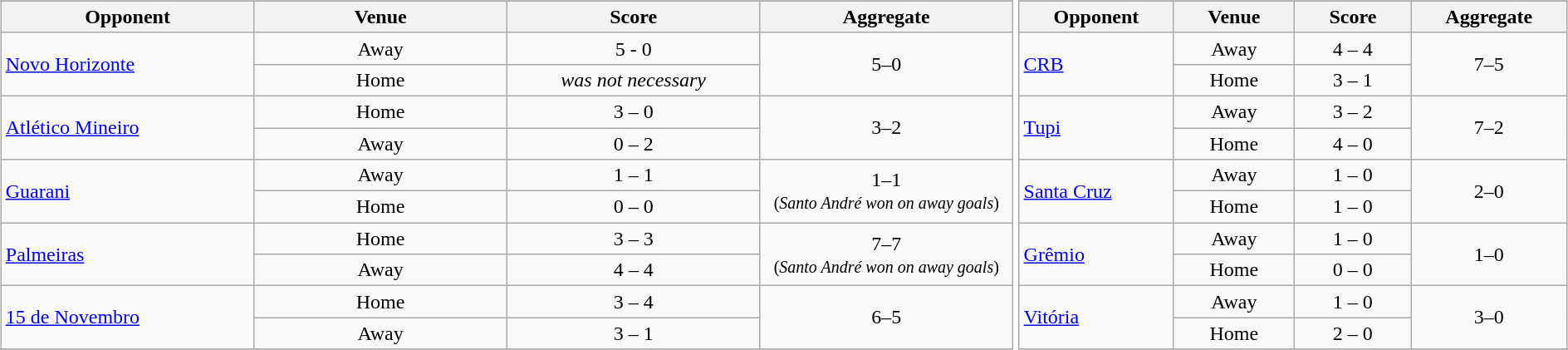<table width="100%" style="text-align:center">
<tr>
<td><br><table class="wikitable" style="text-align:center;" width="100%">
<tr>
</tr>
<tr>
<th width=10%>Opponent</th>
<th width=10%>Venue</th>
<th width=10%>Score</th>
<th width=10%>Aggregate</th>
</tr>
<tr>
<td rowspan=2 align=left> <a href='#'>Novo Horizonte</a></td>
<td>Away</td>
<td>5 - 0</td>
<td rowspan="2">5–0</td>
</tr>
<tr>
<td>Home</td>
<td><em>was not necessary</em></td>
</tr>
<tr>
<td rowspan=2 align=left> <a href='#'>Atlético Mineiro</a></td>
<td>Home</td>
<td>3 – 0</td>
<td rowspan="2">3–2</td>
</tr>
<tr>
<td>Away</td>
<td>0 – 2</td>
</tr>
<tr>
<td rowspan=2 align=left> <a href='#'>Guarani</a></td>
<td>Away</td>
<td>1 – 1</td>
<td rowspan="2">1–1 <br> <small>(<em>Santo André won on away goals</em>)</small></td>
</tr>
<tr>
<td>Home</td>
<td>0 – 0</td>
</tr>
<tr>
<td rowspan=2 align=left> <a href='#'>Palmeiras</a></td>
<td>Home</td>
<td>3 – 3</td>
<td rowspan="2">7–7 <br> <small>(<em>Santo André won on away goals</em>)</small></td>
</tr>
<tr>
<td>Away</td>
<td>4 – 4</td>
</tr>
<tr>
<td rowspan=2 align=left> <a href='#'>15 de Novembro</a></td>
<td>Home</td>
<td>3 – 4</td>
<td rowspan="2">6–5</td>
</tr>
<tr>
<td>Away</td>
<td>3 – 1</td>
</tr>
<tr>
</tr>
</table>
</td>
<td><br><table class="wikitable" style="text-align:center;" width="100%">
<tr>
</tr>
<tr>
<th width=10%>Opponent</th>
<th width=10%>Venue</th>
<th width=10%>Score</th>
<th width=10%>Aggregate</th>
</tr>
<tr>
<td rowspan=2 align=left> <a href='#'>CRB</a></td>
<td>Away</td>
<td>4 – 4</td>
<td rowspan="2">7–5</td>
</tr>
<tr>
<td>Home</td>
<td>3 – 1</td>
</tr>
<tr>
<td rowspan=2 align=left> <a href='#'>Tupi</a></td>
<td>Away</td>
<td>3 – 2</td>
<td rowspan="2">7–2</td>
</tr>
<tr>
<td>Home</td>
<td>4 – 0</td>
</tr>
<tr>
<td rowspan=2 align=left> <a href='#'>Santa Cruz</a></td>
<td>Away</td>
<td>1 – 0</td>
<td rowspan="2">2–0</td>
</tr>
<tr>
<td>Home</td>
<td>1 – 0</td>
</tr>
<tr>
<td rowspan=2 align=left> <a href='#'>Grêmio</a></td>
<td>Away</td>
<td>1 – 0</td>
<td rowspan="2">1–0</td>
</tr>
<tr>
<td>Home</td>
<td>0 – 0</td>
</tr>
<tr>
<td rowspan=2 align=left> <a href='#'>Vitória</a></td>
<td>Away</td>
<td>1 – 0</td>
<td rowspan="2">3–0</td>
</tr>
<tr>
<td>Home</td>
<td>2 – 0</td>
</tr>
<tr>
</tr>
</table>
</td>
</tr>
</table>
